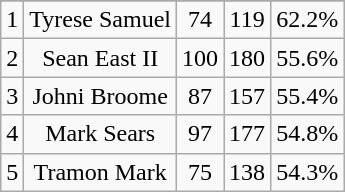<table class="wikitable sortable" style="text-align:center">
<tr>
</tr>
<tr>
<td>1</td>
<td>Tyrese Samuel</td>
<td>74</td>
<td>119</td>
<td>62.2%</td>
</tr>
<tr>
<td>2</td>
<td>Sean East II</td>
<td>100</td>
<td>180</td>
<td>55.6%</td>
</tr>
<tr>
<td>3</td>
<td>Johni Broome</td>
<td>87</td>
<td>157</td>
<td>55.4%</td>
</tr>
<tr>
<td>4</td>
<td>Mark Sears</td>
<td>97</td>
<td>177</td>
<td>54.8%</td>
</tr>
<tr>
<td>5</td>
<td>Tramon Mark</td>
<td>75</td>
<td>138</td>
<td>54.3%</td>
</tr>
</table>
